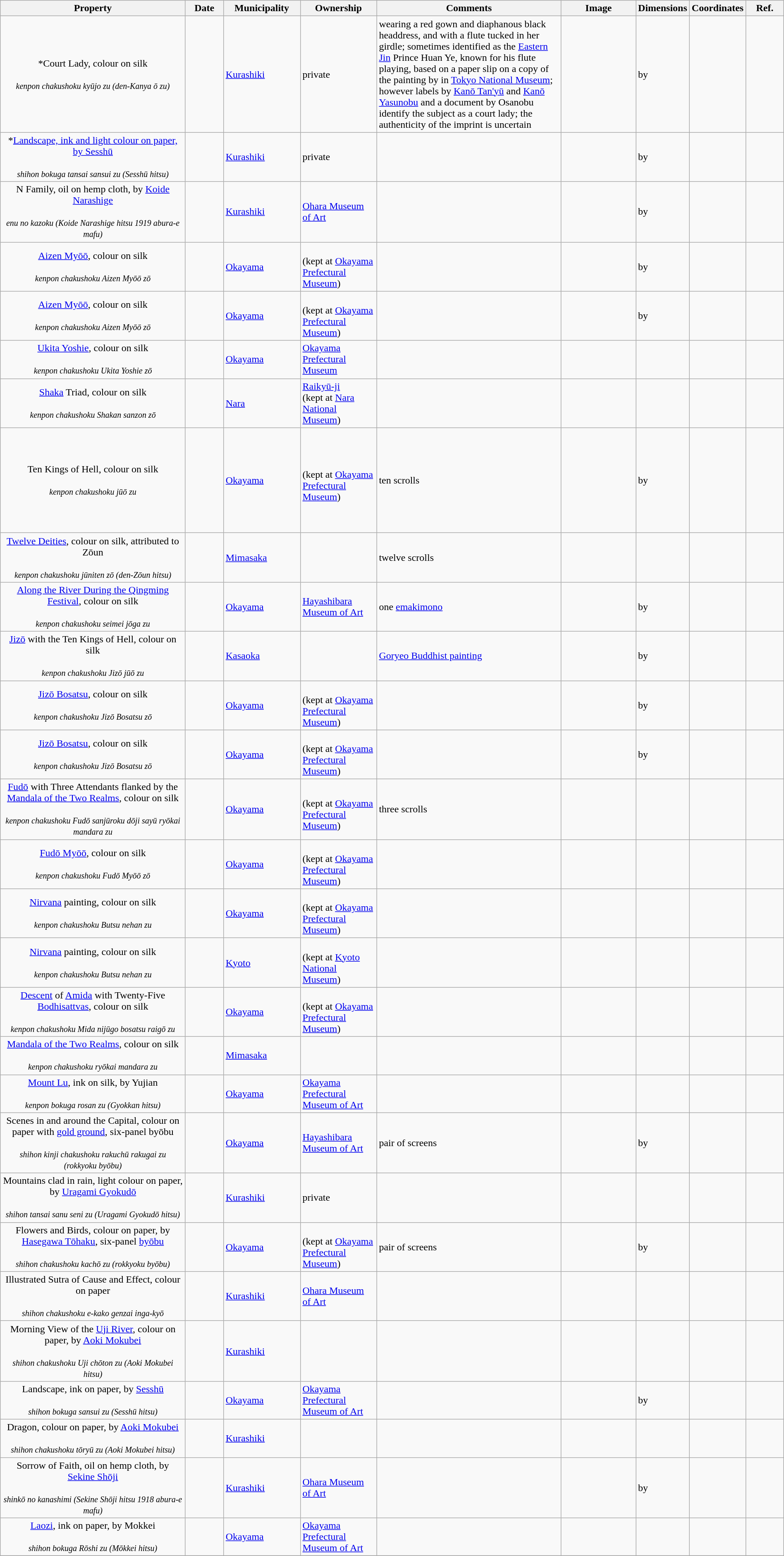<table class="wikitable sortable"  style="width:100%;">
<tr>
<th width="25%" align="left">Property</th>
<th width="5%" align="left" data-sort-type="number">Date</th>
<th width="10%" align="left">Municipality</th>
<th width="10%" align="left">Ownership</th>
<th width="25%" align="left" class="unsortable">Comments</th>
<th width="10%" align="left" class="unsortable">Image</th>
<th width="5%" align="left" class="unsortable">Dimensions</th>
<th width="5%" align="left" class="unsortable">Coordinates</th>
<th width="5%" align="left" class="unsortable">Ref.</th>
</tr>
<tr>
<td align="center">*Court Lady, colour on silk<br><br><small><em>kenpon chakushoku kyūjo zu (den-Kanya ō zu)</em></small></td>
<td></td>
<td><a href='#'>Kurashiki</a></td>
<td>private</td>
<td>wearing a red gown and diaphanous black headdress, and with a flute tucked in her girdle; sometimes identified as the <a href='#'>Eastern Jin</a> Prince Huan Ye, known for his flute playing, based on a paper slip on a copy of the painting by  in <a href='#'>Tokyo National Museum</a>; however labels by <a href='#'>Kanō Tan'yū</a> and <a href='#'>Kanō Yasunobu</a> and a document by Osanobu identify the subject as a court lady; the authenticity of the imprint  is uncertain</td>
<td></td>
<td> by </td>
<td></td>
<td></td>
</tr>
<tr>
<td align="center">*<a href='#'>Landscape, ink and light colour on paper, by Sesshū</a><br><br><small><em>shihon bokuga tansai sansui zu (Sesshū hitsu)</em></small></td>
<td></td>
<td><a href='#'>Kurashiki</a></td>
<td>private</td>
<td></td>
<td></td>
<td> by </td>
<td></td>
<td></td>
</tr>
<tr>
<td align="center">N Family, oil on hemp cloth, by <a href='#'>Koide Narashige</a><br><br><small><em>enu no kazoku (Koide Narashige hitsu 1919 abura-e mafu)</em></small></td>
<td></td>
<td><a href='#'>Kurashiki</a></td>
<td><a href='#'>Ohara Museum of Art</a></td>
<td></td>
<td></td>
<td> by </td>
<td></td>
<td></td>
</tr>
<tr>
<td align="center"><a href='#'>Aizen Myōō</a>, colour on silk<br><br><small><em>kenpon chakushoku Aizen Myōō zō</em></small></td>
<td></td>
<td><a href='#'>Okayama</a></td>
<td><br>(kept at <a href='#'>Okayama Prefectural Museum</a>)</td>
<td></td>
<td align="center"></td>
<td> by </td>
<td></td>
<td></td>
</tr>
<tr>
<td align="center"><a href='#'>Aizen Myōō</a>, colour on silk<br><br><small><em>kenpon chakushoku Aizen Myōō zō</em></small></td>
<td></td>
<td><a href='#'>Okayama</a></td>
<td><br>(kept at <a href='#'>Okayama Prefectural Museum</a>)</td>
<td></td>
<td align="center"></td>
<td> by </td>
<td></td>
<td></td>
</tr>
<tr>
<td align="center"><a href='#'>Ukita Yoshie</a>, colour on silk<br><br><small><em>kenpon chakushoku Ukita Yoshie zō</em></small></td>
<td></td>
<td><a href='#'>Okayama</a></td>
<td><a href='#'>Okayama Prefectural Museum</a></td>
<td></td>
<td></td>
<td></td>
<td></td>
<td></td>
</tr>
<tr>
<td align="center"><a href='#'>Shaka</a> Triad, colour on silk<br><br><small><em>kenpon chakushoku Shakan sanzon zō</em></small></td>
<td></td>
<td><a href='#'>Nara</a></td>
<td><a href='#'>Raikyū-ji</a><br>(kept at <a href='#'>Nara National Museum</a>)</td>
<td></td>
<td></td>
<td></td>
<td></td>
<td></td>
</tr>
<tr>
<td align="center">Ten Kings of Hell, colour on silk<br><br><small><em>kenpon chakushoku jūō zu</em></small></td>
<td></td>
<td><a href='#'>Okayama</a></td>
<td><br>(kept at <a href='#'>Okayama Prefectural Museum</a>)</td>
<td>ten scrolls</td>
<td align="center"><br><br><br><br><br><br><br><br><br></td>
<td> by </td>
<td></td>
<td></td>
</tr>
<tr>
<td align="center"><a href='#'>Twelve Deities</a>, colour on silk, attributed to Zōun<br><br><small><em>kenpon chakushoku jūniten zō (den-Zōun hitsu)</em></small></td>
<td></td>
<td><a href='#'>Mimasaka</a></td>
<td></td>
<td>twelve scrolls</td>
<td align="center"><br></td>
<td></td>
<td></td>
<td></td>
</tr>
<tr>
<td align="center"><a href='#'>Along the River During the Qingming Festival</a>, colour on silk<br><br><small><em>kenpon chakushoku seimei jōga zu</em></small></td>
<td></td>
<td><a href='#'>Okayama</a></td>
<td><a href='#'>Hayashibara Museum of Art</a></td>
<td>one <a href='#'>emakimono</a></td>
<td></td>
<td> by </td>
<td></td>
<td></td>
</tr>
<tr>
<td align="center"><a href='#'>Jizō</a> with the Ten Kings of Hell, colour on silk<br><br><small><em>kenpon chakushoku Jizō jūō zu</em></small></td>
<td></td>
<td><a href='#'>Kasaoka</a></td>
<td></td>
<td><a href='#'>Goryeo Buddhist painting</a></td>
<td></td>
<td> by </td>
<td></td>
<td></td>
</tr>
<tr>
<td align="center"><a href='#'>Jizō Bosatsu</a>, colour on silk<br><br><small><em>kenpon chakushoku Jizō Bosatsu zō</em></small></td>
<td></td>
<td><a href='#'>Okayama</a></td>
<td><br>(kept at <a href='#'>Okayama Prefectural Museum</a>)</td>
<td></td>
<td></td>
<td> by </td>
<td></td>
<td></td>
</tr>
<tr>
<td align="center"><a href='#'>Jizō Bosatsu</a>, colour on silk<br><br><small><em>kenpon chakushoku Jizō Bosatsu zō</em></small></td>
<td></td>
<td><a href='#'>Okayama</a></td>
<td><br>(kept at <a href='#'>Okayama Prefectural Museum</a>)</td>
<td></td>
<td align="center"></td>
<td> by </td>
<td></td>
<td></td>
</tr>
<tr>
<td align="center"><a href='#'>Fudō</a> with Three Attendants flanked by the <a href='#'>Mandala of the Two Realms</a>, colour on silk<br><br><small><em>kenpon chakushoku Fudō sanjūroku dōji sayū ryōkai mandara zu</em></small></td>
<td></td>
<td><a href='#'>Okayama</a></td>
<td><br>(kept at <a href='#'>Okayama Prefectural Museum</a>)</td>
<td>three scrolls</td>
<td></td>
<td></td>
<td></td>
<td></td>
</tr>
<tr>
<td align="center"><a href='#'>Fudō Myōō</a>, colour on silk<br><br><small><em>kenpon chakushoku Fudō Myōō zō</em></small></td>
<td></td>
<td><a href='#'>Okayama</a></td>
<td><br>(kept at <a href='#'>Okayama Prefectural Museum</a>)</td>
<td></td>
<td align="center"></td>
<td></td>
<td></td>
<td></td>
</tr>
<tr>
<td align="center"><a href='#'>Nirvana</a> painting, colour on silk<br><br><small><em>kenpon chakushoku Butsu nehan zu</em></small></td>
<td></td>
<td><a href='#'>Okayama</a></td>
<td><br>(kept at <a href='#'>Okayama Prefectural Museum</a>)</td>
<td></td>
<td></td>
<td></td>
<td></td>
<td></td>
</tr>
<tr>
<td align="center"><a href='#'>Nirvana</a> painting, colour on silk<br><br><small><em>kenpon chakushoku Butsu nehan zu</em></small></td>
<td></td>
<td><a href='#'>Kyoto</a></td>
<td><br>(kept at <a href='#'>Kyoto National Museum</a>)</td>
<td></td>
<td></td>
<td></td>
<td></td>
<td></td>
</tr>
<tr>
<td align="center"><a href='#'>Descent</a> of <a href='#'>Amida</a> with Twenty-Five <a href='#'>Bodhisattvas</a>, colour on silk<br><br><small><em>kenpon chakushoku Mida nijūgo bosatsu raigō zu</em></small></td>
<td></td>
<td><a href='#'>Okayama</a></td>
<td><br>(kept at <a href='#'>Okayama Prefectural Museum</a>)</td>
<td></td>
<td align="center"></td>
<td></td>
<td></td>
<td></td>
</tr>
<tr>
<td align="center"><a href='#'>Mandala of the Two Realms</a>, colour on silk<br><br><small><em>kenpon chakushoku ryōkai mandara zu</em></small></td>
<td></td>
<td><a href='#'>Mimasaka</a></td>
<td></td>
<td></td>
<td align="center"><br></td>
<td></td>
<td></td>
<td></td>
</tr>
<tr>
<td align="center"><a href='#'>Mount Lu</a>, ink on silk, by Yujian<br><br><small><em>kenpon bokuga rosan zu (Gyokkan hitsu)</em></small></td>
<td></td>
<td><a href='#'>Okayama</a></td>
<td><a href='#'>Okayama Prefectural Museum of Art</a></td>
<td></td>
<td></td>
<td></td>
<td></td>
<td></td>
</tr>
<tr>
<td align="center">Scenes in and around the Capital, colour on paper with <a href='#'>gold ground</a>, six-panel byōbu<br><br><small><em>shihon kinji chakushoku rakuchū rakugai zu (rokkyoku byōbu)</em></small></td>
<td></td>
<td><a href='#'>Okayama</a></td>
<td><a href='#'>Hayashibara Museum of Art</a></td>
<td>pair of screens</td>
<td></td>
<td> by </td>
<td></td>
<td></td>
</tr>
<tr>
<td align="center">Mountains clad in rain, light colour on paper, by <a href='#'>Uragami Gyokudō</a><br><br><small><em>shihon tansai sanu seni zu (Uragami Gyokudō hitsu)</em></small></td>
<td></td>
<td><a href='#'>Kurashiki</a></td>
<td>private</td>
<td></td>
<td></td>
<td></td>
<td></td>
<td></td>
</tr>
<tr>
<td align="center">Flowers and Birds, colour on paper, by <a href='#'>Hasegawa Tōhaku</a>, six-panel <a href='#'>byōbu</a><br><br><small><em>shihon chakushoku kachō zu (rokkyoku byōbu)</em></small></td>
<td></td>
<td><a href='#'>Okayama</a></td>
<td><br>(kept at <a href='#'>Okayama Prefectural Museum</a>)</td>
<td>pair of screens</td>
<td></td>
<td> by </td>
<td></td>
<td></td>
</tr>
<tr>
<td align="center">Illustrated Sutra of Cause and Effect, colour on paper<br><br><small><em>shihon chakushoku e-kako genzai inga-kyō</em></small></td>
<td></td>
<td><a href='#'>Kurashiki</a></td>
<td><a href='#'>Ohara Museum of Art</a></td>
<td></td>
<td></td>
<td></td>
<td></td>
<td></td>
</tr>
<tr>
<td align="center">Morning View of the <a href='#'>Uji River</a>, colour on paper, by <a href='#'>Aoki Mokubei</a><br><br><small><em>shihon chakushoku Uji chōton zu (Aoki Mokubei hitsu)</em></small></td>
<td></td>
<td><a href='#'>Kurashiki</a></td>
<td></td>
<td></td>
<td></td>
<td></td>
<td></td>
<td></td>
</tr>
<tr>
<td align="center">Landscape, ink on paper, by <a href='#'>Sesshū</a><br><br><small><em>shihon bokuga sansui zu (Sesshū hitsu)</em></small></td>
<td></td>
<td><a href='#'>Okayama</a></td>
<td><a href='#'>Okayama Prefectural Museum of Art</a></td>
<td></td>
<td></td>
<td> by </td>
<td></td>
<td></td>
</tr>
<tr>
<td align="center">Dragon, colour on paper, by <a href='#'>Aoki Mokubei</a><br><br><small><em>shihon chakushoku tōryū zu (Aoki Mokubei hitsu)</em></small></td>
<td></td>
<td><a href='#'>Kurashiki</a></td>
<td></td>
<td></td>
<td></td>
<td></td>
<td></td>
<td></td>
</tr>
<tr>
<td align="center">Sorrow of Faith, oil on hemp cloth, by <a href='#'>Sekine Shōji</a><br><br><small><em>shinkō no kanashimi (Sekine Shōji hitsu 1918 abura-e mafu)</em></small></td>
<td></td>
<td><a href='#'>Kurashiki</a></td>
<td><a href='#'>Ohara Museum of Art</a></td>
<td></td>
<td></td>
<td> by </td>
<td></td>
<td></td>
</tr>
<tr>
<td align="center"><a href='#'>Laozi</a>, ink on paper, by Mokkei<br><br><small><em>shihon bokuga Rōshi zu (Mōkkei hitsu)</em></small></td>
<td></td>
<td><a href='#'>Okayama</a></td>
<td><a href='#'>Okayama Prefectural Museum of Art</a></td>
<td></td>
<td></td>
<td></td>
<td></td>
<td></td>
</tr>
<tr>
</tr>
</table>
